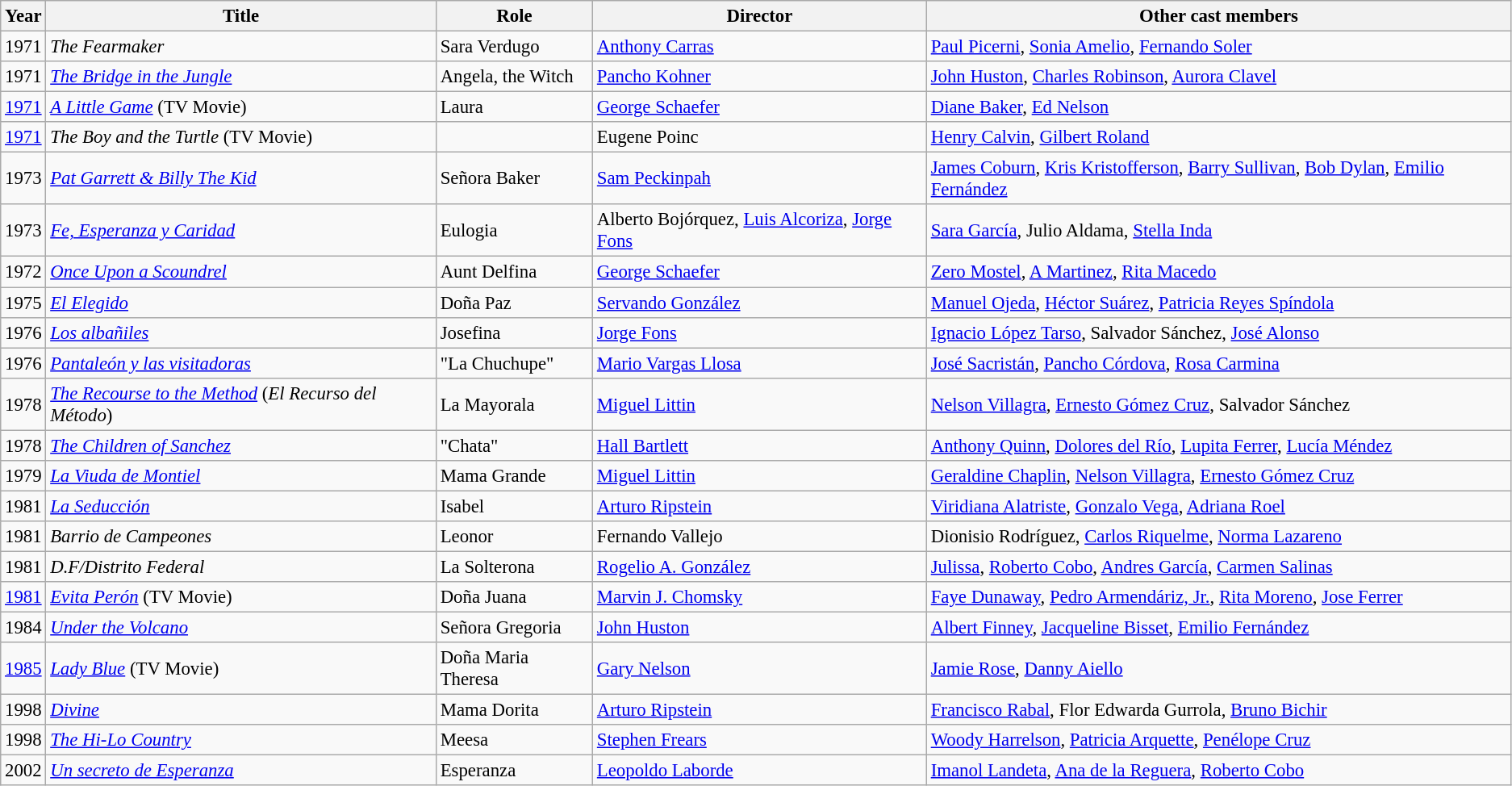<table class="wikitable" style="font-size: 95%;">
<tr>
<th>Year</th>
<th>Title</th>
<th>Role</th>
<th>Director</th>
<th>Other cast members</th>
</tr>
<tr>
<td>1971</td>
<td><em>The Fearmaker</em></td>
<td>Sara Verdugo</td>
<td><a href='#'>Anthony Carras</a></td>
<td><a href='#'>Paul Picerni</a>, <a href='#'>Sonia Amelio</a>, <a href='#'>Fernando Soler</a></td>
</tr>
<tr>
<td>1971</td>
<td><em><a href='#'>The Bridge in the Jungle</a></em></td>
<td>Angela, the Witch</td>
<td><a href='#'>Pancho Kohner</a></td>
<td><a href='#'>John Huston</a>, <a href='#'>Charles Robinson</a>, <a href='#'>Aurora Clavel</a></td>
</tr>
<tr>
<td><a href='#'>1971</a></td>
<td><em><a href='#'>A Little Game</a></em> (TV Movie)</td>
<td>Laura</td>
<td><a href='#'>George Schaefer</a></td>
<td><a href='#'>Diane Baker</a>, <a href='#'>Ed Nelson</a></td>
</tr>
<tr>
<td><a href='#'>1971</a></td>
<td><em>The Boy and the Turtle</em> (TV Movie)</td>
<td></td>
<td>Eugene Poinc</td>
<td><a href='#'>Henry Calvin</a>, <a href='#'>Gilbert Roland</a></td>
</tr>
<tr>
<td>1973</td>
<td><em><a href='#'>Pat Garrett & Billy The Kid</a></em></td>
<td>Señora Baker</td>
<td><a href='#'>Sam Peckinpah</a></td>
<td><a href='#'>James Coburn</a>, <a href='#'>Kris Kristofferson</a>, <a href='#'>Barry Sullivan</a>, <a href='#'>Bob Dylan</a>, <a href='#'>Emilio Fernández</a></td>
</tr>
<tr>
<td>1973</td>
<td><em><a href='#'>Fe, Esperanza y Caridad</a></em></td>
<td>Eulogia</td>
<td>Alberto Bojórquez, <a href='#'>Luis Alcoriza</a>, <a href='#'>Jorge Fons</a></td>
<td><a href='#'>Sara García</a>, Julio Aldama, <a href='#'>Stella Inda</a></td>
</tr>
<tr>
<td>1972</td>
<td><em><a href='#'>Once Upon a Scoundrel</a></em></td>
<td>Aunt Delfina</td>
<td><a href='#'>George Schaefer</a></td>
<td><a href='#'>Zero Mostel</a>, <a href='#'>A Martinez</a>, <a href='#'>Rita Macedo</a></td>
</tr>
<tr>
<td>1975</td>
<td><em><a href='#'>El Elegido</a></em></td>
<td>Doña Paz</td>
<td><a href='#'>Servando González</a></td>
<td><a href='#'>Manuel Ojeda</a>, <a href='#'>Héctor Suárez</a>, <a href='#'>Patricia Reyes Spíndola</a></td>
</tr>
<tr>
<td>1976</td>
<td><em><a href='#'>Los albañiles</a></em></td>
<td>Josefina</td>
<td><a href='#'>Jorge Fons</a></td>
<td><a href='#'>Ignacio López Tarso</a>, Salvador Sánchez, <a href='#'>José Alonso</a></td>
</tr>
<tr>
<td>1976</td>
<td><em><a href='#'>Pantaleón y las visitadoras</a></em></td>
<td>"La Chuchupe"</td>
<td><a href='#'>Mario Vargas Llosa</a></td>
<td><a href='#'>José Sacristán</a>, <a href='#'>Pancho Córdova</a>, <a href='#'>Rosa Carmina</a></td>
</tr>
<tr>
<td>1978</td>
<td><em><a href='#'>The Recourse to the Method</a></em> (<em>El Recurso del Método</em>)</td>
<td>La Mayorala</td>
<td><a href='#'>Miguel Littin</a></td>
<td><a href='#'>Nelson Villagra</a>, <a href='#'>Ernesto Gómez Cruz</a>, Salvador Sánchez</td>
</tr>
<tr>
<td>1978</td>
<td><em><a href='#'>The Children of Sanchez</a></em></td>
<td>"Chata"</td>
<td><a href='#'>Hall Bartlett</a></td>
<td><a href='#'>Anthony Quinn</a>, <a href='#'>Dolores del Río</a>, <a href='#'>Lupita Ferrer</a>, <a href='#'>Lucía Méndez</a></td>
</tr>
<tr>
<td>1979</td>
<td><em><a href='#'>La Viuda de Montiel</a></em></td>
<td>Mama Grande</td>
<td><a href='#'>Miguel Littin</a></td>
<td><a href='#'>Geraldine Chaplin</a>, <a href='#'>Nelson Villagra</a>, <a href='#'>Ernesto Gómez Cruz</a></td>
</tr>
<tr ,>
<td>1981</td>
<td><em><a href='#'>La Seducción</a></em></td>
<td>Isabel</td>
<td><a href='#'>Arturo Ripstein</a></td>
<td><a href='#'>Viridiana Alatriste</a>, <a href='#'>Gonzalo Vega</a>, <a href='#'>Adriana Roel</a></td>
</tr>
<tr>
<td>1981</td>
<td><em>Barrio de Campeones</em></td>
<td>Leonor</td>
<td>Fernando Vallejo</td>
<td>Dionisio Rodríguez, <a href='#'>Carlos Riquelme</a>, <a href='#'>Norma Lazareno</a></td>
</tr>
<tr>
<td>1981</td>
<td><em>D.F/Distrito Federal</em></td>
<td>La Solterona</td>
<td><a href='#'>Rogelio A. González</a></td>
<td><a href='#'>Julissa</a>, <a href='#'>Roberto Cobo</a>, <a href='#'>Andres García</a>, <a href='#'>Carmen Salinas</a></td>
</tr>
<tr>
<td><a href='#'>1981</a></td>
<td><em><a href='#'>Evita Perón</a></em> (TV Movie)</td>
<td>Doña Juana</td>
<td><a href='#'>Marvin J. Chomsky</a></td>
<td><a href='#'>Faye Dunaway</a>, <a href='#'>Pedro Armendáriz, Jr.</a>, <a href='#'>Rita Moreno</a>, <a href='#'>Jose Ferrer</a></td>
</tr>
<tr>
<td>1984</td>
<td><em><a href='#'>Under the Volcano</a></em></td>
<td>Señora Gregoria</td>
<td><a href='#'>John Huston</a></td>
<td><a href='#'>Albert Finney</a>, <a href='#'>Jacqueline Bisset</a>, <a href='#'>Emilio Fernández</a></td>
</tr>
<tr>
<td><a href='#'>1985</a></td>
<td><em><a href='#'>Lady Blue</a></em> (TV Movie)</td>
<td>Doña Maria Theresa</td>
<td><a href='#'>Gary Nelson</a></td>
<td><a href='#'>Jamie Rose</a>, <a href='#'>Danny Aiello</a></td>
</tr>
<tr>
<td>1998</td>
<td><em><a href='#'>Divine</a></em></td>
<td>Mama Dorita</td>
<td><a href='#'>Arturo Ripstein</a></td>
<td><a href='#'>Francisco Rabal</a>, Flor Edwarda Gurrola, <a href='#'>Bruno Bichir</a></td>
</tr>
<tr>
<td>1998</td>
<td><em><a href='#'>The Hi-Lo Country</a></em></td>
<td>Meesa</td>
<td><a href='#'>Stephen Frears</a></td>
<td><a href='#'>Woody Harrelson</a>, <a href='#'>Patricia Arquette</a>, <a href='#'>Penélope Cruz</a></td>
</tr>
<tr>
<td>2002</td>
<td><em><a href='#'>Un secreto de Esperanza</a></em></td>
<td>Esperanza</td>
<td><a href='#'>Leopoldo Laborde</a></td>
<td><a href='#'>Imanol Landeta</a>, <a href='#'>Ana de la Reguera</a>, <a href='#'>Roberto Cobo</a></td>
</tr>
</table>
